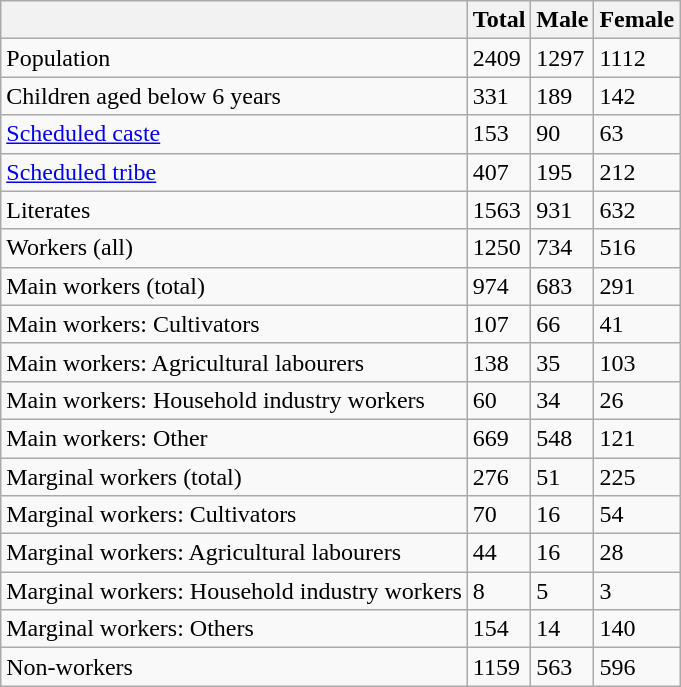<table class="wikitable sortable">
<tr>
<th></th>
<th>Total</th>
<th>Male</th>
<th>Female</th>
</tr>
<tr>
<td>Population</td>
<td>2409</td>
<td>1297</td>
<td>1112</td>
</tr>
<tr>
<td>Children aged below 6 years</td>
<td>331</td>
<td>189</td>
<td>142</td>
</tr>
<tr>
<td><a href='#'>Scheduled caste</a></td>
<td>153</td>
<td>90</td>
<td>63</td>
</tr>
<tr>
<td><a href='#'>Scheduled tribe</a></td>
<td>407</td>
<td>195</td>
<td>212</td>
</tr>
<tr>
<td>Literates</td>
<td>1563</td>
<td>931</td>
<td>632</td>
</tr>
<tr>
<td>Workers (all)</td>
<td>1250</td>
<td>734</td>
<td>516</td>
</tr>
<tr>
<td>Main workers (total)</td>
<td>974</td>
<td>683</td>
<td>291</td>
</tr>
<tr>
<td>Main workers: Cultivators</td>
<td>107</td>
<td>66</td>
<td>41</td>
</tr>
<tr>
<td>Main workers: Agricultural labourers</td>
<td>138</td>
<td>35</td>
<td>103</td>
</tr>
<tr>
<td>Main workers: Household industry workers</td>
<td>60</td>
<td>34</td>
<td>26</td>
</tr>
<tr>
<td>Main workers: Other</td>
<td>669</td>
<td>548</td>
<td>121</td>
</tr>
<tr>
<td>Marginal workers (total)</td>
<td>276</td>
<td>51</td>
<td>225</td>
</tr>
<tr>
<td>Marginal workers: Cultivators</td>
<td>70</td>
<td>16</td>
<td>54</td>
</tr>
<tr>
<td>Marginal workers: Agricultural labourers</td>
<td>44</td>
<td>16</td>
<td>28</td>
</tr>
<tr>
<td>Marginal workers: Household industry workers</td>
<td>8</td>
<td>5</td>
<td>3</td>
</tr>
<tr>
<td>Marginal workers: Others</td>
<td>154</td>
<td>14</td>
<td>140</td>
</tr>
<tr>
<td>Non-workers</td>
<td>1159</td>
<td>563</td>
<td>596</td>
</tr>
</table>
